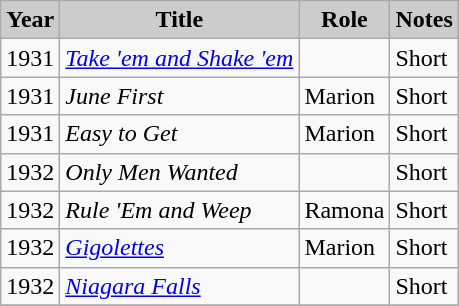<table class="wikitable">
<tr>
<th style="background: #CCCCCC;">Year</th>
<th style="background: #CCCCCC;">Title</th>
<th style="background: #CCCCCC;">Role</th>
<th style="background: #CCCCCC;">Notes</th>
</tr>
<tr>
<td>1931</td>
<td><em><a href='#'>Take 'em and Shake 'em</a></em></td>
<td></td>
<td>Short</td>
</tr>
<tr>
<td>1931</td>
<td><em>June First</em></td>
<td>Marion</td>
<td>Short</td>
</tr>
<tr>
<td>1931</td>
<td><em>Easy to Get</em></td>
<td>Marion</td>
<td>Short</td>
</tr>
<tr>
<td>1932</td>
<td><em>Only Men Wanted</em></td>
<td></td>
<td>Short</td>
</tr>
<tr>
<td>1932</td>
<td><em>Rule 'Em and Weep</em></td>
<td>Ramona</td>
<td>Short</td>
</tr>
<tr>
<td>1932</td>
<td><em><a href='#'>Gigolettes</a></em></td>
<td>Marion</td>
<td>Short</td>
</tr>
<tr>
<td>1932</td>
<td><em><a href='#'>Niagara Falls</a></em></td>
<td></td>
<td>Short</td>
</tr>
<tr>
</tr>
</table>
